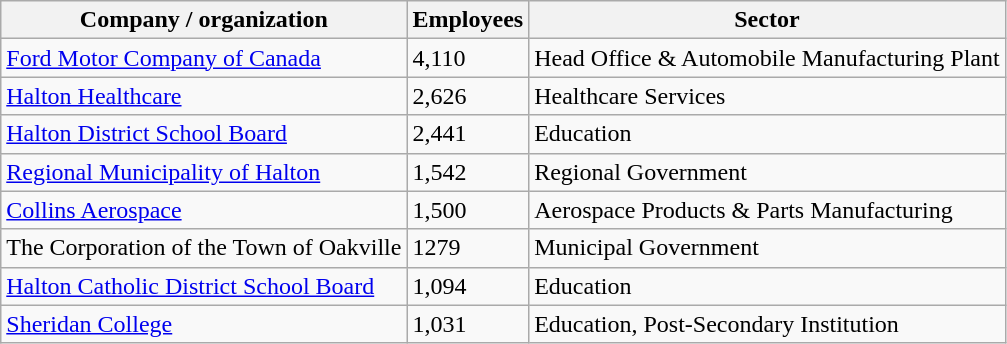<table class="wikitable sortable">
<tr>
<th>Company / organization</th>
<th>Employees</th>
<th>Sector</th>
</tr>
<tr>
<td><a href='#'>Ford Motor Company of Canada</a></td>
<td>4,110</td>
<td>Head Office & Automobile Manufacturing Plant</td>
</tr>
<tr>
<td><a href='#'>Halton Healthcare</a></td>
<td>2,626</td>
<td>Healthcare Services</td>
</tr>
<tr>
<td><a href='#'>Halton District School Board</a></td>
<td>2,441</td>
<td>Education</td>
</tr>
<tr>
<td><a href='#'>Regional Municipality of Halton</a></td>
<td>1,542</td>
<td>Regional Government</td>
</tr>
<tr>
<td><a href='#'>Collins Aerospace</a></td>
<td>1,500</td>
<td>Aerospace Products & Parts Manufacturing</td>
</tr>
<tr>
<td>The Corporation of the Town of Oakville</td>
<td>1279</td>
<td>Municipal Government</td>
</tr>
<tr>
<td><a href='#'>Halton Catholic District School Board</a></td>
<td>1,094</td>
<td>Education</td>
</tr>
<tr>
<td><a href='#'>Sheridan College</a></td>
<td>1,031</td>
<td>Education, Post-Secondary Institution</td>
</tr>
</table>
